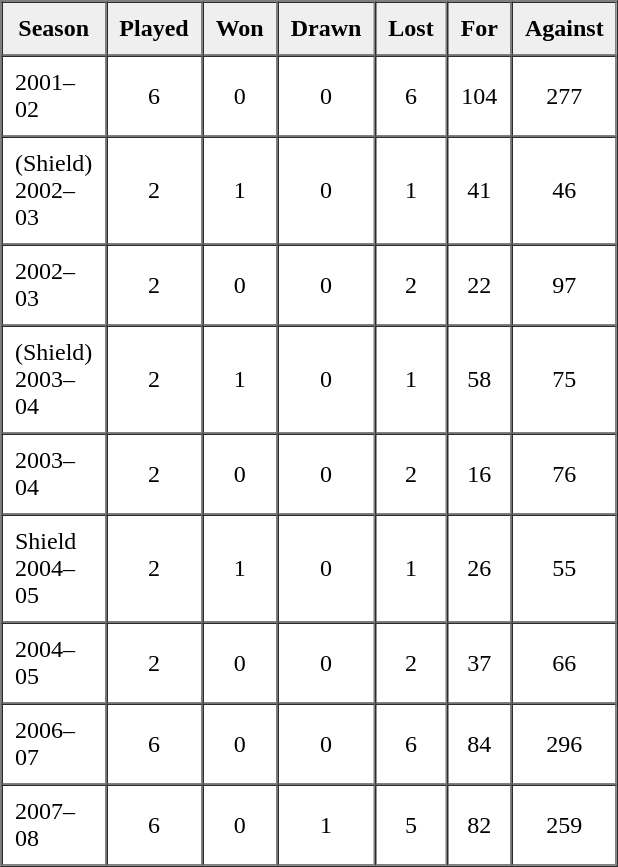<table border=1 cellpadding=8 cellspacing=0>
<tr>
<th bgcolor="#efefef" width="20">Season</th>
<th bgcolor="#efefef" width="20">Played</th>
<th bgcolor="#efefef" width="20">Won</th>
<th bgcolor="#efefef" width="20">Drawn</th>
<th bgcolor="#efefef" width="20">Lost</th>
<th bgcolor="#efefef" width="20">For</th>
<th bgcolor="#efefef" width="20">Against</th>
</tr>
<tr align=center>
<td align=left>2001–02</td>
<td>6</td>
<td>0</td>
<td>0</td>
<td>6</td>
<td>104</td>
<td>277</td>
</tr>
<tr align=center>
<td align=left>(Shield) 2002–03</td>
<td>2</td>
<td>1</td>
<td>0</td>
<td>1</td>
<td>41</td>
<td>46</td>
</tr>
<tr align=center>
<td align=left>2002–03</td>
<td>2</td>
<td>0</td>
<td>0</td>
<td>2</td>
<td>22</td>
<td>97</td>
</tr>
<tr align=center>
<td align=left>(Shield) 2003–04</td>
<td>2</td>
<td>1</td>
<td>0</td>
<td>1</td>
<td>58</td>
<td>75</td>
</tr>
<tr align=center>
<td align=left>2003–04</td>
<td>2</td>
<td>0</td>
<td>0</td>
<td>2</td>
<td>16</td>
<td>76</td>
</tr>
<tr align=center>
<td align=left>Shield 2004–05</td>
<td>2</td>
<td>1</td>
<td>0</td>
<td>1</td>
<td>26</td>
<td>55</td>
</tr>
<tr align=center>
<td align=left>2004–05</td>
<td>2</td>
<td>0</td>
<td>0</td>
<td>2</td>
<td>37</td>
<td>66</td>
</tr>
<tr align=center>
<td align=left>2006–07</td>
<td>6</td>
<td>0</td>
<td>0</td>
<td>6</td>
<td>84</td>
<td>296</td>
</tr>
<tr align=center>
<td align=left>2007–08</td>
<td>6</td>
<td>0</td>
<td>1</td>
<td>5</td>
<td>82</td>
<td>259</td>
</tr>
</table>
